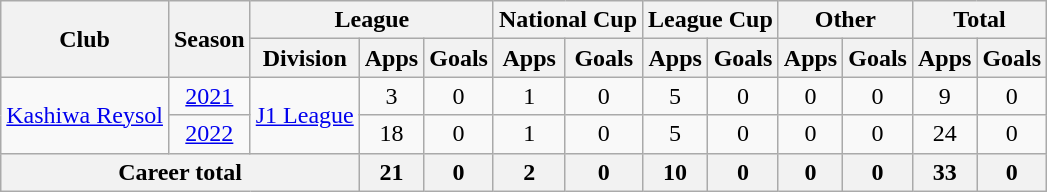<table class="wikitable" style="text-align: center">
<tr>
<th rowspan="2">Club</th>
<th rowspan="2">Season</th>
<th colspan="3">League</th>
<th colspan="2">National Cup</th>
<th colspan="2">League Cup</th>
<th colspan="2">Other</th>
<th colspan="2">Total</th>
</tr>
<tr>
<th>Division</th>
<th>Apps</th>
<th>Goals</th>
<th>Apps</th>
<th>Goals</th>
<th>Apps</th>
<th>Goals</th>
<th>Apps</th>
<th>Goals</th>
<th>Apps</th>
<th>Goals</th>
</tr>
<tr>
<td rowspan="2"><a href='#'>Kashiwa Reysol</a></td>
<td><a href='#'>2021</a></td>
<td rowspan="2"><a href='#'>J1 League</a></td>
<td>3</td>
<td>0</td>
<td>1</td>
<td>0</td>
<td>5</td>
<td>0</td>
<td>0</td>
<td>0</td>
<td>9</td>
<td>0</td>
</tr>
<tr>
<td><a href='#'>2022</a></td>
<td>18</td>
<td>0</td>
<td>1</td>
<td>0</td>
<td>5</td>
<td>0</td>
<td>0</td>
<td>0</td>
<td>24</td>
<td>0</td>
</tr>
<tr>
<th colspan="3">Career total</th>
<th>21</th>
<th>0</th>
<th>2</th>
<th>0</th>
<th>10</th>
<th>0</th>
<th>0</th>
<th>0</th>
<th>33</th>
<th>0</th>
</tr>
</table>
